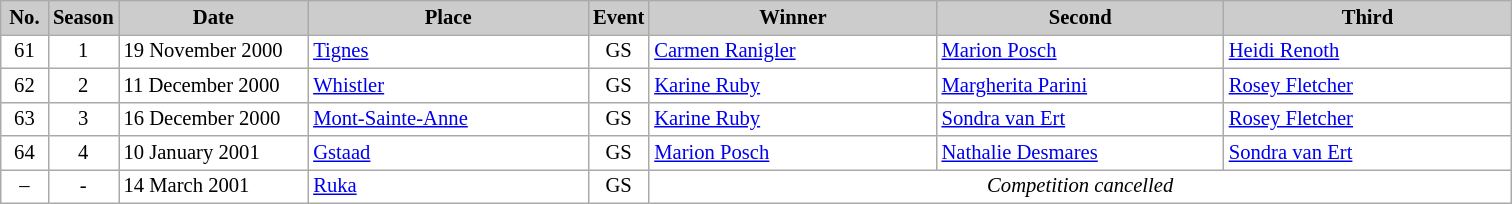<table class="wikitable plainrowheaders" style="background:#fff; font-size:86%; border:grey solid 1px; border-collapse:collapse;">
<tr style="background:#ccc; text-align:center;">
<th scope="col" style="background:#ccc; width:25px;">No.</th>
<th scope="col" style="background:#ccc; width:30px;">Season</th>
<th scope="col" style="background:#ccc; width:120px;">Date</th>
<th scope="col" style="background:#ccc; width:180px;">Place</th>
<th scope="col" style="background:#ccc; width:15px;">Event</th>
<th scope="col" style="background:#ccc; width:185px;">Winner</th>
<th scope="col" style="background:#ccc; width:185px;">Second</th>
<th scope="col" style="background:#ccc; width:185px;">Third</th>
</tr>
<tr>
<td align=center>61</td>
<td align=center>1</td>
<td>19 November 2000</td>
<td> <a href='#'>Tignes</a></td>
<td align=center>GS</td>
<td> <a href='#'>Carmen Ranigler</a></td>
<td> <a href='#'>Marion Posch</a></td>
<td> <a href='#'>Heidi Renoth</a></td>
</tr>
<tr>
<td align=center>62</td>
<td align=center>2</td>
<td>11 December 2000</td>
<td> <a href='#'>Whistler</a></td>
<td align=center>GS</td>
<td> <a href='#'>Karine Ruby</a></td>
<td> <a href='#'>Margherita Parini</a></td>
<td> <a href='#'>Rosey Fletcher</a></td>
</tr>
<tr>
<td align=center>63</td>
<td align=center>3</td>
<td>16 December 2000</td>
<td> <a href='#'>Mont-Sainte-Anne</a></td>
<td align=center>GS</td>
<td> <a href='#'>Karine Ruby</a></td>
<td> <a href='#'>Sondra van Ert</a></td>
<td> <a href='#'>Rosey Fletcher</a></td>
</tr>
<tr>
<td align=center>64</td>
<td align=center>4</td>
<td>10 January 2001</td>
<td> <a href='#'>Gstaad</a></td>
<td align=center>GS</td>
<td> <a href='#'>Marion Posch</a></td>
<td> <a href='#'>Nathalie Desmares</a></td>
<td> <a href='#'>Sondra van Ert</a></td>
</tr>
<tr>
<td align=center>–</td>
<td align=center>-</td>
<td>14 March 2001</td>
<td> <a href='#'>Ruka</a></td>
<td align=center>GS</td>
<td colspan=3 align=center><em>Competition cancelled</em></td>
</tr>
</table>
